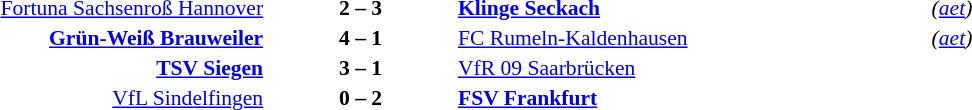<table width=100% cellspacing=1>
<tr>
<th width=25%></th>
<th width=10%></th>
<th width=25%></th>
<th></th>
</tr>
<tr style=font-size:90%>
<td align=right><a href='#'>Fortuna Sachsenroß Hannover</a></td>
<td align=center><strong>2 – 3</strong></td>
<td><strong><a href='#'>Klinge Seckach</a></strong></td>
<td><em>(<a href='#'>aet</a>)</em></td>
</tr>
<tr style=font-size:90%>
<td align=right><strong><a href='#'>Grün-Weiß Brauweiler</a></strong></td>
<td align=center><strong>4 – 1</strong></td>
<td><a href='#'>FC Rumeln-Kaldenhausen</a></td>
<td><em>(<a href='#'>aet</a>)</em></td>
</tr>
<tr style=font-size:90%>
<td align=right><strong><a href='#'>TSV Siegen</a></strong></td>
<td align=center><strong>3 – 1</strong></td>
<td><a href='#'>VfR 09 Saarbrücken</a></td>
</tr>
<tr style=font-size:90%>
<td align=right><a href='#'>VfL Sindelfingen</a></td>
<td align=center><strong>0 – 2</strong></td>
<td><strong><a href='#'>FSV Frankfurt</a></strong></td>
</tr>
</table>
